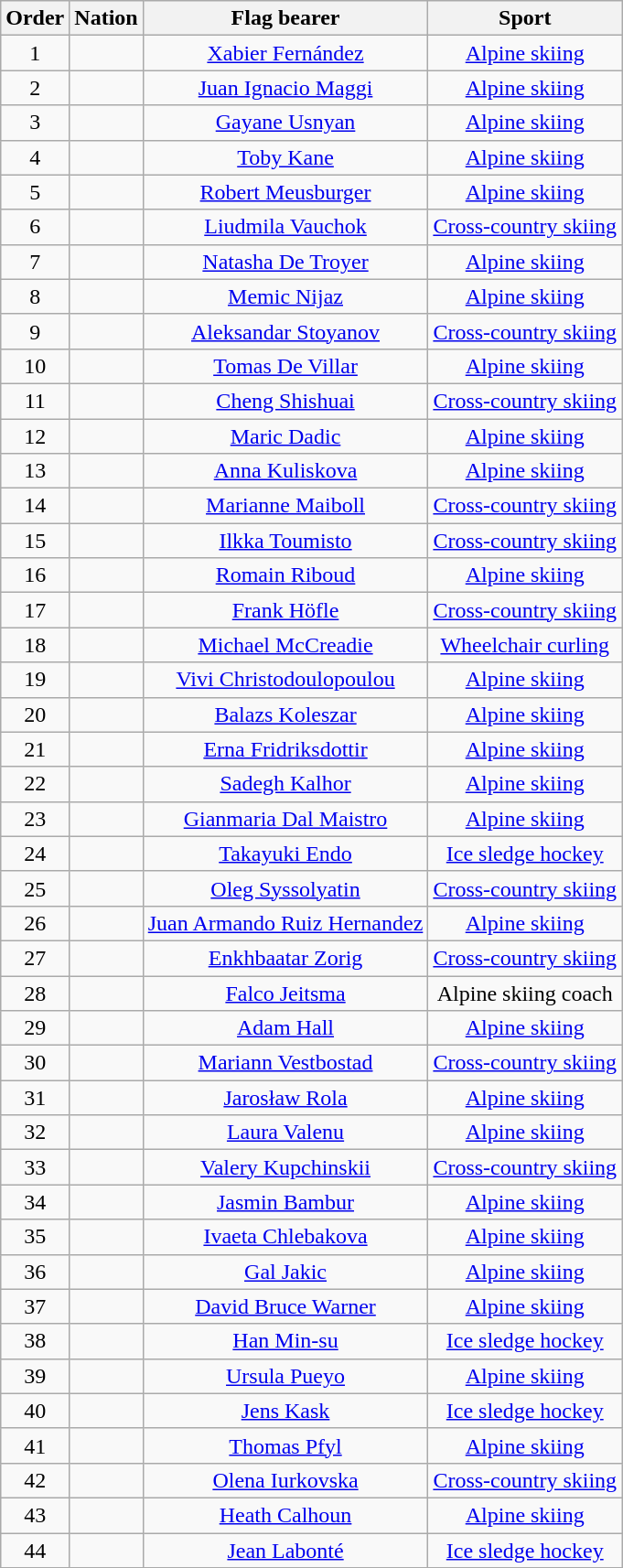<table class="wikitable sortable">
<tr>
<th>Order</th>
<th>Nation</th>
<th>Flag bearer</th>
<th>Sport</th>
</tr>
<tr>
<td align=center>1</td>
<td align=center></td>
<td align=center><a href='#'>Xabier Fernández</a></td>
<td align=center><a href='#'>Alpine skiing</a></td>
</tr>
<tr>
<td align=center>2</td>
<td align=center></td>
<td align=center><a href='#'>Juan Ignacio Maggi</a></td>
<td align=center><a href='#'>Alpine skiing</a></td>
</tr>
<tr>
<td align=center>3</td>
<td align=center></td>
<td align=center><a href='#'>Gayane Usnyan</a></td>
<td align=center><a href='#'>Alpine skiing</a></td>
</tr>
<tr>
<td align=center>4</td>
<td align=center></td>
<td align=center><a href='#'>Toby Kane</a></td>
<td align=center><a href='#'>Alpine skiing</a></td>
</tr>
<tr>
<td align=center>5</td>
<td align=center></td>
<td align=center><a href='#'>Robert Meusburger</a></td>
<td align=center><a href='#'>Alpine skiing</a></td>
</tr>
<tr>
<td align=center>6</td>
<td align=center></td>
<td align=center><a href='#'>Liudmila Vauchok</a></td>
<td align=center><a href='#'>Cross-country skiing</a></td>
</tr>
<tr>
<td align=center>7</td>
<td align=center></td>
<td align=center><a href='#'>Natasha De Troyer</a></td>
<td align=center><a href='#'>Alpine skiing</a></td>
</tr>
<tr>
<td align=center>8</td>
<td align=center></td>
<td align=center><a href='#'>Memic Nijaz</a></td>
<td align=center><a href='#'>Alpine skiing</a></td>
</tr>
<tr>
<td align=center>9</td>
<td align=center></td>
<td align=center><a href='#'>Aleksandar Stoyanov</a></td>
<td align=center><a href='#'>Cross-country skiing</a></td>
</tr>
<tr>
<td align=center>10</td>
<td align=center></td>
<td align=center><a href='#'>Tomas De Villar</a></td>
<td align=center><a href='#'>Alpine skiing</a></td>
</tr>
<tr>
<td align=center>11</td>
<td align=center></td>
<td align=center><a href='#'>Cheng Shishuai</a></td>
<td align=center><a href='#'>Cross-country skiing</a></td>
</tr>
<tr>
<td align=center>12</td>
<td align=center></td>
<td align=center><a href='#'>Maric Dadic</a></td>
<td align=center><a href='#'>Alpine skiing</a></td>
</tr>
<tr>
<td align=center>13</td>
<td align=center></td>
<td align=center><a href='#'>Anna Kuliskova</a></td>
<td align=center><a href='#'>Alpine skiing</a></td>
</tr>
<tr>
<td align=center>14</td>
<td align=center></td>
<td align=center><a href='#'>Marianne Maiboll</a></td>
<td align=center><a href='#'>Cross-country skiing</a></td>
</tr>
<tr>
<td align=center>15</td>
<td align=center></td>
<td align=center><a href='#'>Ilkka Toumisto</a></td>
<td align=center><a href='#'>Cross-country skiing</a></td>
</tr>
<tr>
<td align=center>16</td>
<td align=center></td>
<td align=center><a href='#'>Romain Riboud</a></td>
<td align=center><a href='#'>Alpine skiing</a></td>
</tr>
<tr>
<td align=center>17</td>
<td align=center></td>
<td align=center><a href='#'>Frank Höfle</a></td>
<td align=center><a href='#'>Cross-country skiing</a></td>
</tr>
<tr>
<td align=center>18</td>
<td align=center></td>
<td align=center><a href='#'>Michael McCreadie</a></td>
<td align=center><a href='#'>Wheelchair curling</a></td>
</tr>
<tr>
<td align=center>19</td>
<td align=center></td>
<td align=center><a href='#'>Vivi Christodoulopoulou</a></td>
<td align=center><a href='#'>Alpine skiing</a></td>
</tr>
<tr>
<td align=center>20</td>
<td align=center></td>
<td align=center><a href='#'>Balazs Koleszar</a></td>
<td align=center><a href='#'>Alpine skiing</a></td>
</tr>
<tr>
<td align=center>21</td>
<td align=center></td>
<td align=center><a href='#'>Erna Fridriksdottir</a></td>
<td align=center><a href='#'>Alpine skiing</a></td>
</tr>
<tr>
<td align=center>22</td>
<td align=center></td>
<td align=center><a href='#'>Sadegh Kalhor</a></td>
<td align=center><a href='#'>Alpine skiing</a></td>
</tr>
<tr>
<td align=center>23</td>
<td align=center></td>
<td align=center><a href='#'>Gianmaria Dal Maistro</a></td>
<td align=center><a href='#'>Alpine skiing</a></td>
</tr>
<tr>
<td align=center>24</td>
<td align=center></td>
<td align=center><a href='#'>Takayuki Endo</a></td>
<td align=center><a href='#'>Ice sledge hockey</a></td>
</tr>
<tr>
<td align=center>25</td>
<td align=center></td>
<td align=center><a href='#'>Oleg Syssolyatin</a></td>
<td align=center><a href='#'>Cross-country skiing</a></td>
</tr>
<tr>
<td align=center>26</td>
<td align=center></td>
<td align=center><a href='#'>Juan Armando Ruiz Hernandez</a></td>
<td align=center><a href='#'>Alpine skiing</a></td>
</tr>
<tr>
<td align=center>27</td>
<td align=center></td>
<td align=center><a href='#'>Enkhbaatar Zorig</a></td>
<td align=center><a href='#'>Cross-country skiing</a></td>
</tr>
<tr>
<td align=center>28</td>
<td align=center></td>
<td align=center><a href='#'>Falco Jeitsma</a></td>
<td align=center>Alpine skiing coach</td>
</tr>
<tr>
<td align=center>29</td>
<td align=center></td>
<td align=center><a href='#'>Adam Hall</a></td>
<td align=center><a href='#'>Alpine skiing</a></td>
</tr>
<tr>
<td align=center>30</td>
<td align=center></td>
<td align=center><a href='#'>Mariann Vestbostad</a></td>
<td align=center><a href='#'>Cross-country skiing</a></td>
</tr>
<tr>
<td align=center>31</td>
<td align=center></td>
<td align=center><a href='#'>Jarosław Rola</a></td>
<td align=center><a href='#'>Alpine skiing</a></td>
</tr>
<tr>
<td align=center>32</td>
<td align=center></td>
<td align=center><a href='#'>Laura Valenu</a></td>
<td align=center><a href='#'>Alpine skiing</a></td>
</tr>
<tr>
<td align=center>33</td>
<td align=center></td>
<td align=center><a href='#'>Valery Kupchinskii</a></td>
<td align=center><a href='#'>Cross-country skiing</a></td>
</tr>
<tr>
<td align=center>34</td>
<td align=center></td>
<td align=center><a href='#'>Jasmin Bambur</a></td>
<td align=center><a href='#'>Alpine skiing</a></td>
</tr>
<tr>
<td align=center>35</td>
<td align=center></td>
<td align=center><a href='#'>Ivaeta Chlebakova</a></td>
<td align=center><a href='#'>Alpine skiing</a></td>
</tr>
<tr>
<td align=center>36</td>
<td align=center></td>
<td align=center><a href='#'>Gal Jakic</a></td>
<td align=center><a href='#'>Alpine skiing</a></td>
</tr>
<tr>
<td align=center>37</td>
<td align=center></td>
<td align=center><a href='#'>David Bruce Warner</a></td>
<td align=center><a href='#'>Alpine skiing</a></td>
</tr>
<tr>
<td align=center>38</td>
<td align=center></td>
<td align=center><a href='#'>Han Min-su</a></td>
<td align=center><a href='#'>Ice sledge hockey</a></td>
</tr>
<tr>
<td align=center>39</td>
<td align=center></td>
<td align=center><a href='#'>Ursula Pueyo</a></td>
<td align=center><a href='#'>Alpine skiing</a></td>
</tr>
<tr>
<td align=center>40</td>
<td align=center></td>
<td align=center><a href='#'>Jens Kask</a></td>
<td align=center><a href='#'>Ice sledge hockey</a></td>
</tr>
<tr>
<td align=center>41</td>
<td align=center></td>
<td align=center><a href='#'>Thomas Pfyl</a></td>
<td align=center><a href='#'>Alpine skiing</a></td>
</tr>
<tr>
<td align=center>42</td>
<td align=center></td>
<td align=center><a href='#'>Olena Iurkovska</a></td>
<td align=center><a href='#'>Cross-country skiing</a></td>
</tr>
<tr>
<td align=center>43</td>
<td align=center></td>
<td align=center><a href='#'>Heath Calhoun</a></td>
<td align=center><a href='#'>Alpine skiing</a></td>
</tr>
<tr>
<td align=center>44</td>
<td align=center></td>
<td align=center><a href='#'>Jean Labonté</a></td>
<td align=center><a href='#'>Ice sledge hockey</a></td>
</tr>
<tr>
</tr>
</table>
